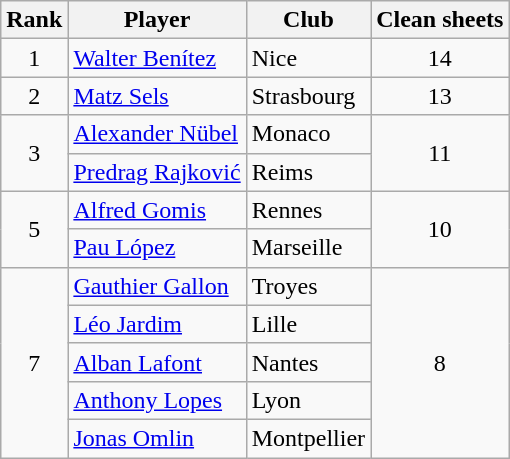<table class="wikitable" style="text-align:center">
<tr>
<th>Rank</th>
<th>Player</th>
<th>Club</th>
<th>Clean sheets</th>
</tr>
<tr>
<td>1</td>
<td align="left"> <a href='#'>Walter Benítez</a></td>
<td align="left">Nice</td>
<td>14</td>
</tr>
<tr>
<td>2</td>
<td align="left"> <a href='#'>Matz Sels</a></td>
<td align="left">Strasbourg</td>
<td>13</td>
</tr>
<tr>
<td rowspan=2>3</td>
<td align="left"> <a href='#'>Alexander Nübel</a></td>
<td align="left">Monaco</td>
<td rowspan=2>11</td>
</tr>
<tr>
<td align="left"> <a href='#'>Predrag Rajković</a></td>
<td align="left">Reims</td>
</tr>
<tr>
<td rowspan=2>5</td>
<td align="left"> <a href='#'>Alfred Gomis</a></td>
<td align="left">Rennes</td>
<td rowspan=2>10</td>
</tr>
<tr>
<td align="left"> <a href='#'>Pau López</a></td>
<td align="left">Marseille</td>
</tr>
<tr>
<td rowspan=5>7</td>
<td align="left"> <a href='#'>Gauthier Gallon</a></td>
<td align="left">Troyes</td>
<td rowspan=5>8</td>
</tr>
<tr>
<td align="left"> <a href='#'>Léo Jardim</a></td>
<td align="left">Lille</td>
</tr>
<tr>
<td align="left"> <a href='#'>Alban Lafont</a></td>
<td align="left">Nantes</td>
</tr>
<tr>
<td align="left"> <a href='#'>Anthony Lopes</a></td>
<td align="left">Lyon</td>
</tr>
<tr>
<td align="left"> <a href='#'>Jonas Omlin</a></td>
<td align="left">Montpellier</td>
</tr>
</table>
